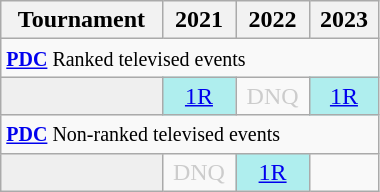<table class="wikitable" style="width:20%; margin:0">
<tr>
<th>Tournament</th>
<th>2021</th>
<th>2022</th>
<th>2023</th>
</tr>
<tr>
<td colspan="4" style="text-align:left"><small><strong><a href='#'>PDC</a> </strong>Ranked televised events</small></td>
</tr>
<tr>
<td style="background:#efefef;"></td>
<td style="text-align:center; background:#afeeee;"><a href='#'>1R</a></td>
<td style="text-align:center; color:#ccc;">DNQ</td>
<td style="text-align:center; background:#afeeee;"><a href='#'>1R</a></td>
</tr>
<tr>
<td colspan="4" style="text-align:left"><small><strong><a href='#'>PDC</a> </strong>Non-ranked televised events</small></td>
</tr>
<tr>
<td style="background:#efefef;"></td>
<td style="text-align:center; color:#ccc;">DNQ</td>
<td style="text-align:center; background:#afeeee;"><a href='#'>1R</a></td>
<td></td>
</tr>
</table>
